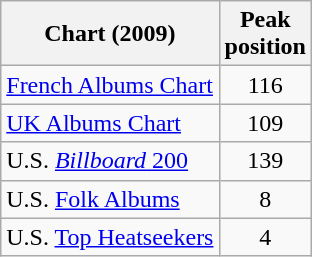<table class="wikitable sortable">
<tr>
<th>Chart (2009)</th>
<th>Peak<br>position</th>
</tr>
<tr>
<td><a href='#'>French Albums Chart</a></td>
<td style="text-align:center;">116</td>
</tr>
<tr>
<td><a href='#'>UK Albums Chart</a></td>
<td style="text-align:center;">109</td>
</tr>
<tr>
<td>U.S. <a href='#'><em>Billboard</em> 200</a></td>
<td style="text-align:center;">139</td>
</tr>
<tr>
<td>U.S. <a href='#'>Folk Albums</a></td>
<td style="text-align:center;">8</td>
</tr>
<tr>
<td>U.S. <a href='#'>Top Heatseekers</a></td>
<td style="text-align:center;">4</td>
</tr>
</table>
